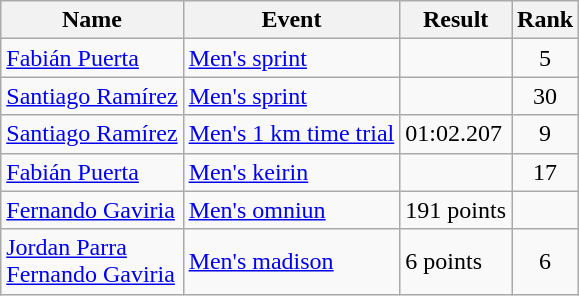<table class="wikitable sortable">
<tr>
<th>Name</th>
<th>Event</th>
<th>Result</th>
<th>Rank</th>
</tr>
<tr>
<td><a href='#'>Fabián Puerta</a></td>
<td><a href='#'>Men's sprint</a></td>
<td></td>
<td align=center>5</td>
</tr>
<tr>
<td><a href='#'>Santiago Ramírez</a></td>
<td><a href='#'>Men's sprint</a></td>
<td></td>
<td align=center>30</td>
</tr>
<tr>
<td><a href='#'>Santiago Ramírez</a></td>
<td><a href='#'>Men's 1 km time trial</a></td>
<td>01:02.207</td>
<td align=center>9</td>
</tr>
<tr>
<td><a href='#'>Fabián Puerta</a></td>
<td><a href='#'>Men's keirin</a></td>
<td></td>
<td align=center>17</td>
</tr>
<tr>
<td><a href='#'>Fernando Gaviria</a></td>
<td><a href='#'>Men's omniun</a></td>
<td>191 points</td>
<td align=center></td>
</tr>
<tr>
<td><a href='#'>Jordan Parra</a><br><a href='#'>Fernando Gaviria</a></td>
<td><a href='#'>Men's madison</a></td>
<td>6 points</td>
<td align=center>6</td>
</tr>
</table>
